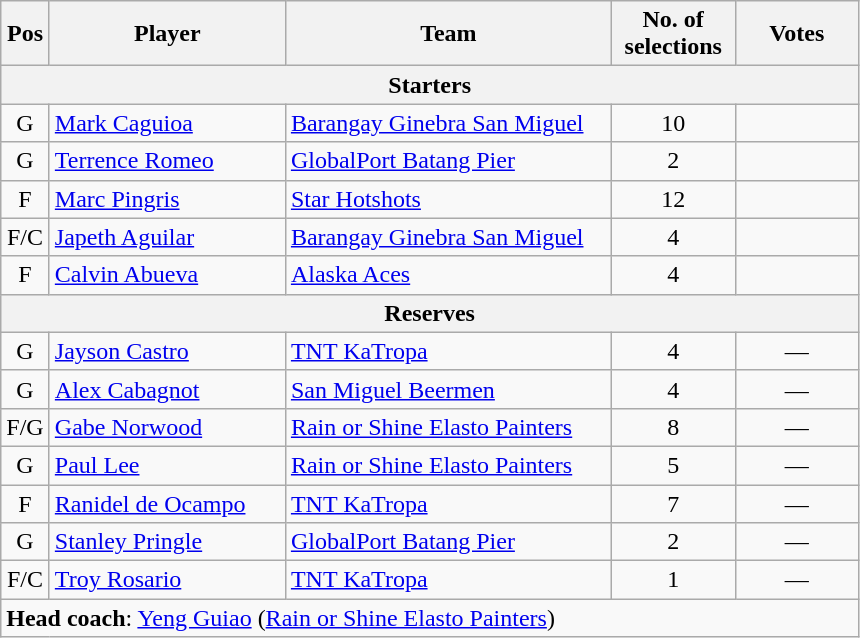<table class="wikitable" style="text-align:center">
<tr>
<th scope="col" width="25px">Pos</th>
<th scope="col" width="150px">Player</th>
<th scope="col" width="210px">Team</th>
<th scope="col" width="75px">No. of selections</th>
<th scope="col" width="75px">Votes</th>
</tr>
<tr>
<th scope="col" colspan="5">Starters</th>
</tr>
<tr>
<td>G</td>
<td style="text-align:left"><a href='#'>Mark Caguioa</a></td>
<td style="text-align:left"><a href='#'>Barangay Ginebra San Miguel</a></td>
<td>10</td>
<td></td>
</tr>
<tr>
<td>G</td>
<td style="text-align:left"><a href='#'>Terrence Romeo</a></td>
<td style="text-align:left"><a href='#'>GlobalPort Batang Pier</a></td>
<td>2</td>
<td></td>
</tr>
<tr>
<td>F</td>
<td style="text-align:left"><a href='#'>Marc Pingris</a></td>
<td style="text-align:left"><a href='#'>Star Hotshots</a></td>
<td>12</td>
<td></td>
</tr>
<tr>
<td>F/C</td>
<td style="text-align:left"><a href='#'>Japeth Aguilar</a></td>
<td style="text-align:left"><a href='#'>Barangay Ginebra San Miguel</a></td>
<td>4</td>
<td></td>
</tr>
<tr>
<td>F</td>
<td style="text-align:left"><a href='#'>Calvin Abueva</a></td>
<td style="text-align:left"><a href='#'>Alaska Aces</a></td>
<td>4</td>
<td></td>
</tr>
<tr>
<th scope="col" colspan="5">Reserves</th>
</tr>
<tr>
<td>G</td>
<td style="text-align:left"><a href='#'>Jayson Castro</a></td>
<td style="text-align:left"><a href='#'>TNT KaTropa</a></td>
<td>4</td>
<td>—</td>
</tr>
<tr>
<td>G</td>
<td style="text-align:left"><a href='#'>Alex Cabagnot</a></td>
<td style="text-align:left"><a href='#'>San Miguel Beermen</a></td>
<td>4</td>
<td>—</td>
</tr>
<tr>
<td>F/G</td>
<td style="text-align:left"><a href='#'>Gabe Norwood</a></td>
<td style="text-align:left"><a href='#'>Rain or Shine Elasto Painters</a></td>
<td>8</td>
<td>—</td>
</tr>
<tr>
<td>G</td>
<td style="text-align:left"><a href='#'>Paul Lee</a></td>
<td style="text-align:left"><a href='#'>Rain or Shine Elasto Painters</a></td>
<td>5</td>
<td>—</td>
</tr>
<tr>
<td>F</td>
<td style="text-align:left"><a href='#'>Ranidel de Ocampo</a></td>
<td style="text-align:left"><a href='#'>TNT KaTropa</a></td>
<td>7</td>
<td>—</td>
</tr>
<tr>
<td>G</td>
<td style="text-align:left"><a href='#'>Stanley Pringle</a></td>
<td style="text-align:left"><a href='#'>GlobalPort Batang Pier</a></td>
<td>2</td>
<td>—</td>
</tr>
<tr>
<td>F/C</td>
<td style="text-align:left"><a href='#'>Troy Rosario</a></td>
<td style="text-align:left"><a href='#'>TNT KaTropa</a></td>
<td>1</td>
<td>—</td>
</tr>
<tr>
<td style="text-align:left" colspan="5"><strong>Head coach</strong>: <a href='#'>Yeng Guiao</a> (<a href='#'>Rain or Shine Elasto Painters</a>)</td>
</tr>
</table>
